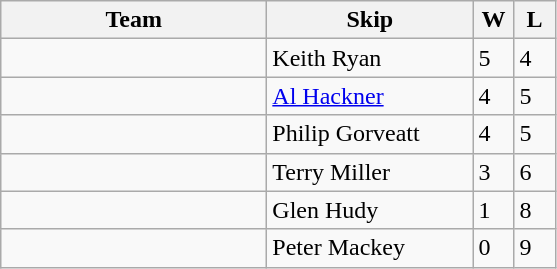<table class="wikitable">
<tr>
<th width=170>Team</th>
<th width=130>Skip</th>
<th width=20>W</th>
<th width=20>L</th>
</tr>
<tr>
<td></td>
<td>Keith Ryan</td>
<td>5</td>
<td>4</td>
</tr>
<tr>
<td></td>
<td><a href='#'>Al Hackner</a></td>
<td>4</td>
<td>5</td>
</tr>
<tr>
<td></td>
<td>Philip Gorveatt</td>
<td>4</td>
<td>5</td>
</tr>
<tr>
<td></td>
<td>Terry Miller</td>
<td>3</td>
<td>6</td>
</tr>
<tr>
<td></td>
<td>Glen Hudy</td>
<td>1</td>
<td>8</td>
</tr>
<tr>
<td></td>
<td>Peter Mackey</td>
<td>0</td>
<td>9</td>
</tr>
</table>
